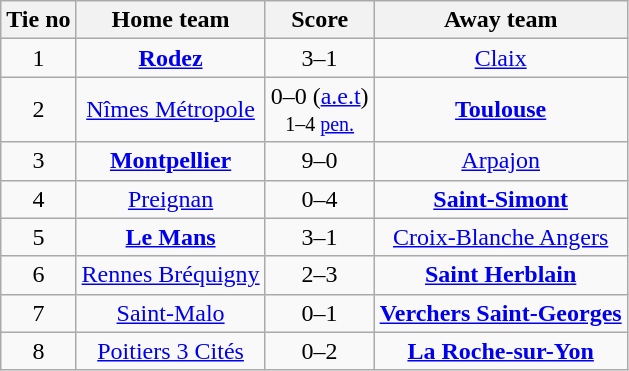<table class="wikitable" style="text-align:center">
<tr>
<th>Tie no</th>
<th>Home team</th>
<th>Score</th>
<th>Away team</th>
</tr>
<tr>
<td>1</td>
<td><strong><a href='#'>Rodez</a></strong></td>
<td>3–1</td>
<td><a href='#'>Claix</a></td>
</tr>
<tr>
<td>2</td>
<td><a href='#'>Nîmes Métropole</a></td>
<td>0–0 (<a href='#'>a.e.t</a>) <br> <small>1–4 <a href='#'>pen.</a></small></td>
<td><strong><a href='#'>Toulouse</a></strong></td>
</tr>
<tr>
<td>3</td>
<td><strong><a href='#'>Montpellier</a></strong></td>
<td>9–0</td>
<td><a href='#'>Arpajon</a></td>
</tr>
<tr>
<td>4</td>
<td><a href='#'>Preignan</a></td>
<td>0–4</td>
<td><strong><a href='#'>Saint-Simont</a></strong></td>
</tr>
<tr>
<td>5</td>
<td><strong><a href='#'>Le Mans</a></strong></td>
<td>3–1</td>
<td><a href='#'>Croix-Blanche Angers</a></td>
</tr>
<tr>
<td>6</td>
<td><a href='#'>Rennes Bréquigny</a></td>
<td>2–3</td>
<td><strong><a href='#'>Saint Herblain</a></strong></td>
</tr>
<tr>
<td>7</td>
<td><a href='#'>Saint-Malo</a></td>
<td>0–1</td>
<td><strong><a href='#'>Verchers Saint-Georges</a></strong></td>
</tr>
<tr>
<td>8</td>
<td><a href='#'>Poitiers 3 Cités</a></td>
<td>0–2</td>
<td><strong><a href='#'>La Roche-sur-Yon</a></strong></td>
</tr>
</table>
